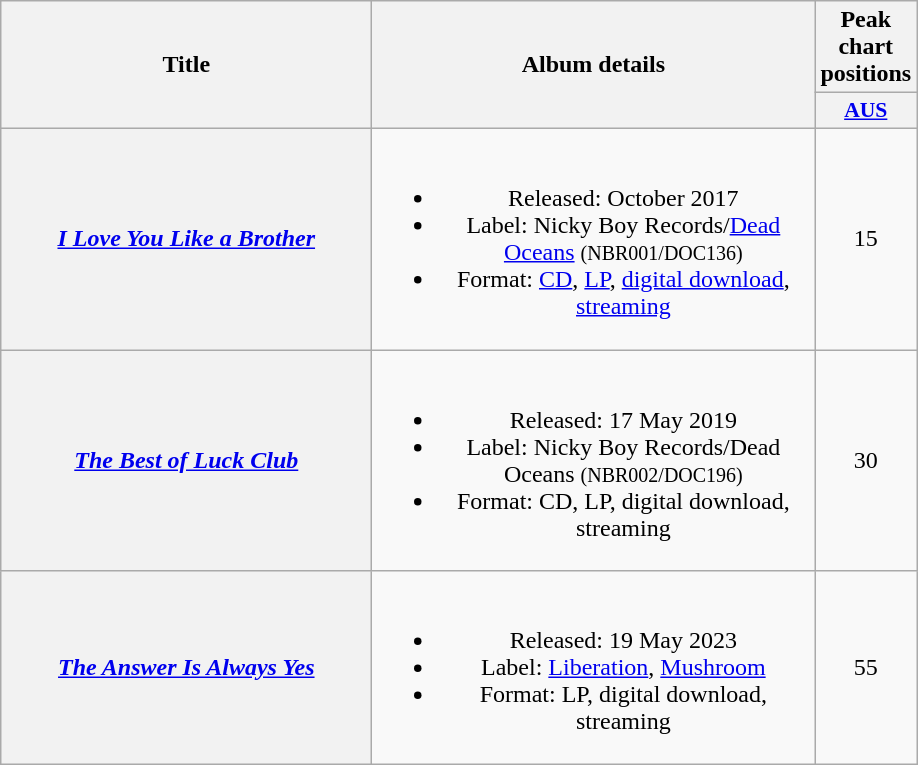<table class="wikitable plainrowheaders" style="text-align:center;" border="1">
<tr>
<th scope="col" rowspan="2" style="width:15em;">Title</th>
<th scope="col" rowspan="2" style="width:18em;">Album details</th>
<th scope="col" colspan="1">Peak chart positions</th>
</tr>
<tr>
<th scope="col" style="width:3em;font-size:90%;"><a href='#'>AUS</a><br></th>
</tr>
<tr>
<th scope="row"><em><a href='#'>I Love You Like a Brother</a></em></th>
<td><br><ul><li>Released: October 2017</li><li>Label: Nicky Boy Records/<a href='#'>Dead Oceans</a> <small>(NBR001/DOC136)</small></li><li>Format: <a href='#'>CD</a>, <a href='#'>LP</a>, <a href='#'>digital download</a>, <a href='#'>streaming</a></li></ul></td>
<td>15</td>
</tr>
<tr>
<th scope="row"><em><a href='#'>The Best of Luck Club</a></em></th>
<td><br><ul><li>Released: 17 May 2019</li><li>Label: Nicky Boy Records/Dead Oceans <small>(NBR002/DOC196)</small></li><li>Format: CD, LP, digital download, streaming</li></ul></td>
<td>30</td>
</tr>
<tr>
<th scope="row"><em><a href='#'>The Answer Is Always Yes</a></em></th>
<td><br><ul><li>Released: 19 May 2023</li><li>Label: <a href='#'>Liberation</a>, <a href='#'>Mushroom</a></li><li>Format: LP, digital download, streaming</li></ul></td>
<td>55</td>
</tr>
</table>
